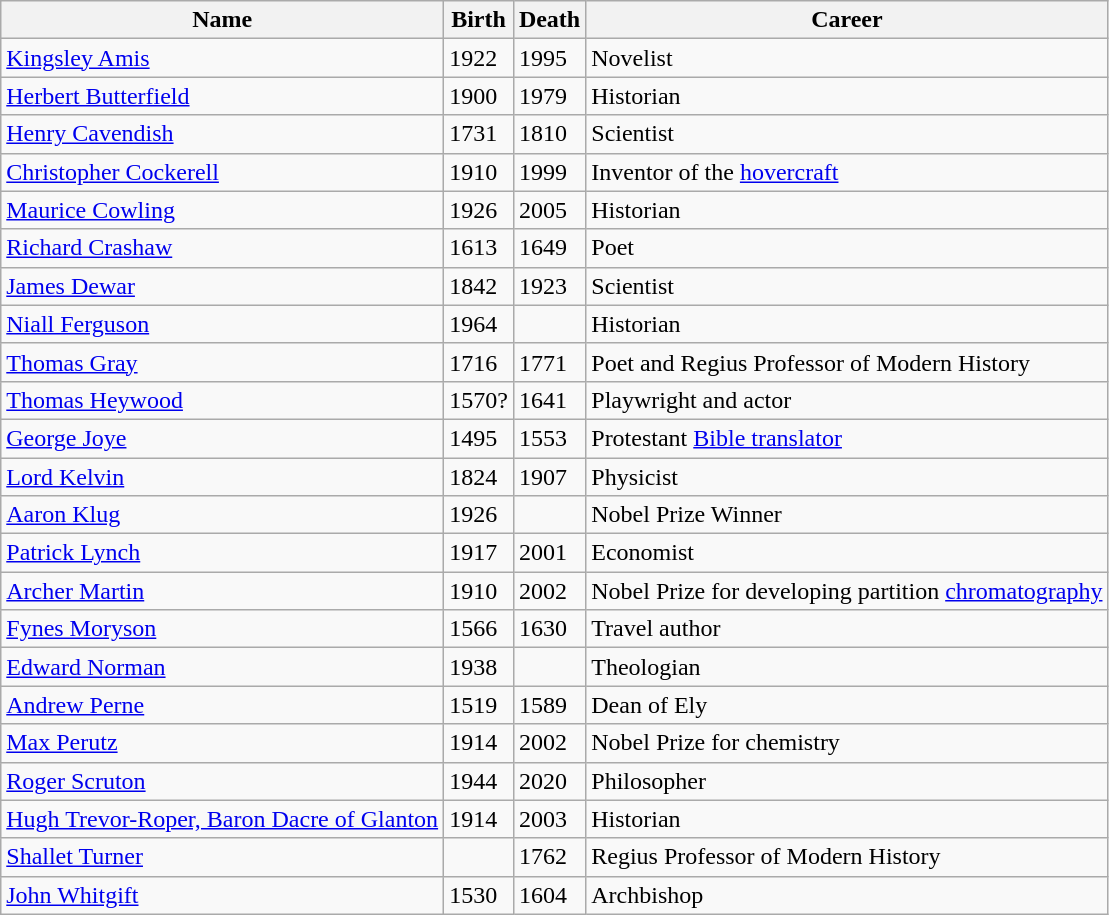<table class="wikitable sortable">
<tr>
<th>Name</th>
<th>Birth</th>
<th>Death</th>
<th class="unsortable">Career</th>
</tr>
<tr>
<td><a href='#'>Kingsley Amis</a></td>
<td>1922</td>
<td>1995</td>
<td>Novelist</td>
</tr>
<tr>
<td><a href='#'>Herbert Butterfield</a></td>
<td>1900</td>
<td>1979</td>
<td>Historian</td>
</tr>
<tr>
<td><a href='#'>Henry Cavendish</a></td>
<td>1731</td>
<td>1810</td>
<td>Scientist</td>
</tr>
<tr>
<td><a href='#'>Christopher Cockerell</a></td>
<td>1910</td>
<td>1999</td>
<td>Inventor of the <a href='#'>hovercraft</a></td>
</tr>
<tr>
<td><a href='#'>Maurice Cowling</a></td>
<td>1926</td>
<td>2005</td>
<td>Historian</td>
</tr>
<tr>
<td><a href='#'>Richard Crashaw</a></td>
<td>1613</td>
<td>1649</td>
<td>Poet</td>
</tr>
<tr>
<td><a href='#'>James Dewar</a></td>
<td>1842</td>
<td>1923</td>
<td>Scientist</td>
</tr>
<tr>
<td><a href='#'>Niall Ferguson</a></td>
<td>1964</td>
<td></td>
<td>Historian</td>
</tr>
<tr>
<td><a href='#'>Thomas Gray</a></td>
<td>1716</td>
<td>1771</td>
<td>Poet and Regius Professor of Modern History</td>
</tr>
<tr>
<td><a href='#'>Thomas Heywood</a></td>
<td>1570?</td>
<td>1641</td>
<td>Playwright and actor</td>
</tr>
<tr>
<td><a href='#'>George Joye</a></td>
<td>1495</td>
<td>1553</td>
<td>Protestant <a href='#'>Bible translator</a></td>
</tr>
<tr>
<td><a href='#'>Lord Kelvin</a></td>
<td>1824</td>
<td>1907</td>
<td>Physicist</td>
</tr>
<tr>
<td><a href='#'>Aaron Klug</a></td>
<td>1926</td>
<td></td>
<td>Nobel Prize Winner</td>
</tr>
<tr>
<td><a href='#'>Patrick Lynch</a></td>
<td>1917</td>
<td>2001</td>
<td>Economist</td>
</tr>
<tr>
<td><a href='#'>Archer Martin</a></td>
<td>1910</td>
<td>2002</td>
<td>Nobel Prize for developing partition <a href='#'>chromatography</a></td>
</tr>
<tr>
<td><a href='#'>Fynes Moryson</a></td>
<td>1566</td>
<td>1630</td>
<td>Travel author</td>
</tr>
<tr>
<td><a href='#'>Edward Norman</a></td>
<td>1938</td>
<td></td>
<td>Theologian</td>
</tr>
<tr>
<td><a href='#'>Andrew Perne</a></td>
<td>1519</td>
<td>1589</td>
<td>Dean of Ely</td>
</tr>
<tr>
<td><a href='#'>Max Perutz</a></td>
<td>1914</td>
<td>2002</td>
<td>Nobel Prize for chemistry</td>
</tr>
<tr>
<td><a href='#'>Roger Scruton</a></td>
<td>1944</td>
<td>2020</td>
<td>Philosopher</td>
</tr>
<tr>
<td><a href='#'>Hugh Trevor-Roper, Baron Dacre of Glanton</a></td>
<td>1914</td>
<td>2003</td>
<td>Historian</td>
</tr>
<tr>
<td><a href='#'>Shallet Turner</a></td>
<td></td>
<td>1762</td>
<td>Regius Professor of Modern History</td>
</tr>
<tr>
<td><a href='#'>John Whitgift</a></td>
<td>1530</td>
<td>1604</td>
<td>Archbishop</td>
</tr>
</table>
